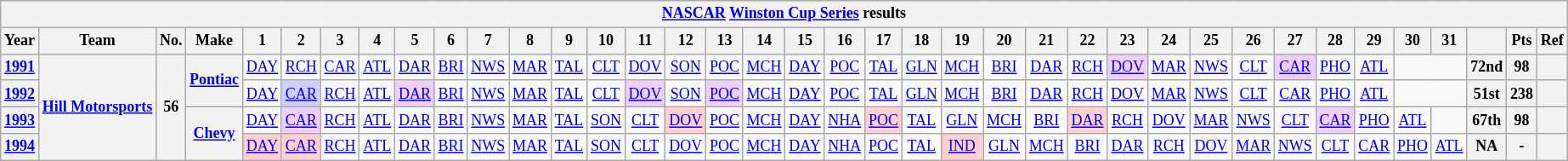<table class="wikitable" style="text-align:center; font-size:75%">
<tr>
<th colspan=45><a href='#'>NASCAR</a> <a href='#'>Winston Cup Series</a> results</th>
</tr>
<tr>
<th>Year</th>
<th>Team</th>
<th>No.</th>
<th>Make</th>
<th>1</th>
<th>2</th>
<th>3</th>
<th>4</th>
<th>5</th>
<th>6</th>
<th>7</th>
<th>8</th>
<th>9</th>
<th>10</th>
<th>11</th>
<th>12</th>
<th>13</th>
<th>14</th>
<th>15</th>
<th>16</th>
<th>17</th>
<th>18</th>
<th>19</th>
<th>20</th>
<th>21</th>
<th>22</th>
<th>23</th>
<th>24</th>
<th>25</th>
<th>26</th>
<th>27</th>
<th>28</th>
<th>29</th>
<th>30</th>
<th>31</th>
<th></th>
<th>Pts</th>
<th>Ref</th>
</tr>
<tr>
<th><a href='#'>1991</a></th>
<th rowspan=4><a href='#'>Hill Motorsports</a></th>
<th rowspan=4>56</th>
<th rowspan=2><a href='#'>Pontiac</a></th>
<td><a href='#'>DAY</a></td>
<td><a href='#'>RCH</a></td>
<td><a href='#'>CAR</a></td>
<td><a href='#'>ATL</a></td>
<td><a href='#'>DAR</a></td>
<td><a href='#'>BRI</a></td>
<td><a href='#'>NWS</a></td>
<td><a href='#'>MAR</a></td>
<td><a href='#'>TAL</a></td>
<td><a href='#'>CLT</a></td>
<td><a href='#'>DOV</a></td>
<td><a href='#'>SON</a></td>
<td><a href='#'>POC</a></td>
<td><a href='#'>MCH</a></td>
<td><a href='#'>DAY</a></td>
<td><a href='#'>POC</a></td>
<td><a href='#'>TAL</a></td>
<td><a href='#'>GLN</a></td>
<td><a href='#'>MCH</a></td>
<td><a href='#'>BRI</a></td>
<td><a href='#'>DAR</a></td>
<td><a href='#'>RCH</a></td>
<td style="Background:#EFCFFF;"><a href='#'>DOV</a><br></td>
<td><a href='#'>MAR</a></td>
<td><a href='#'>NWS</a></td>
<td><a href='#'>CLT</a></td>
<td style="Background:#EFCFFF;"><a href='#'>CAR</a><br></td>
<td><a href='#'>PHO</a></td>
<td><a href='#'>ATL</a></td>
<td colspan=2></td>
<th>72nd</th>
<th>98</th>
<th></th>
</tr>
<tr>
<th><a href='#'>1992</a></th>
<td><a href='#'>DAY</a></td>
<td style="Background:#CFCFFF;"><a href='#'>CAR</a><br></td>
<td><a href='#'>RCH</a></td>
<td><a href='#'>ATL</a></td>
<td style="Background:#EFCFFF;"><a href='#'>DAR</a><br></td>
<td><a href='#'>BRI</a></td>
<td><a href='#'>NWS</a></td>
<td><a href='#'>MAR</a></td>
<td><a href='#'>TAL</a></td>
<td><a href='#'>CLT</a></td>
<td style="Background:#EFCFFF;"><a href='#'>DOV</a><br></td>
<td><a href='#'>SON</a></td>
<td style="Background:#EFCFFF;"><a href='#'>POC</a><br></td>
<td><a href='#'>MCH</a></td>
<td><a href='#'>DAY</a></td>
<td><a href='#'>POC</a></td>
<td><a href='#'>TAL</a></td>
<td><a href='#'>GLN</a></td>
<td><a href='#'>MCH</a></td>
<td><a href='#'>BRI</a></td>
<td><a href='#'>DAR</a></td>
<td><a href='#'>RCH</a></td>
<td><a href='#'>DOV</a></td>
<td><a href='#'>MAR</a></td>
<td><a href='#'>NWS</a></td>
<td><a href='#'>CLT</a></td>
<td><a href='#'>CAR</a></td>
<td><a href='#'>PHO</a></td>
<td><a href='#'>ATL</a></td>
<td colspan=2></td>
<th>51st</th>
<th>238</th>
<th></th>
</tr>
<tr>
<th><a href='#'>1993</a></th>
<th rowspan=2><a href='#'>Chevy</a></th>
<td><a href='#'>DAY</a></td>
<td style="Background:#EFCFFF;"><a href='#'>CAR</a><br></td>
<td><a href='#'>RCH</a></td>
<td><a href='#'>ATL</a></td>
<td><a href='#'>DAR</a></td>
<td><a href='#'>BRI</a></td>
<td><a href='#'>NWS</a></td>
<td><a href='#'>MAR</a></td>
<td><a href='#'>TAL</a></td>
<td><a href='#'>SON</a></td>
<td><a href='#'>CLT</a></td>
<td style="Background:#FFCFCF;"><a href='#'>DOV</a><br></td>
<td><a href='#'>POC</a></td>
<td><a href='#'>MCH</a></td>
<td><a href='#'>DAY</a></td>
<td><a href='#'>NHA</a></td>
<td style="Background:#FFCFCF;"><a href='#'>POC</a><br></td>
<td><a href='#'>TAL</a></td>
<td><a href='#'>GLN</a></td>
<td><a href='#'>MCH</a></td>
<td><a href='#'>BRI</a></td>
<td style="Background:#FFCFCF;"><a href='#'>DAR</a><br></td>
<td><a href='#'>RCH</a></td>
<td><a href='#'>DOV</a></td>
<td><a href='#'>MAR</a></td>
<td><a href='#'>NWS</a></td>
<td><a href='#'>CLT</a></td>
<td style="Background:#EFCFFF;"><a href='#'>CAR</a><br></td>
<td><a href='#'>PHO</a></td>
<td><a href='#'>ATL</a></td>
<td></td>
<th>67th</th>
<th>98</th>
<th></th>
</tr>
<tr>
<th><a href='#'>1994</a></th>
<td style="Background:#FFCFCF;"><a href='#'>DAY</a><br></td>
<td style="Background:#FFCFCF;"><a href='#'>CAR</a><br></td>
<td><a href='#'>RCH</a></td>
<td><a href='#'>ATL</a></td>
<td><a href='#'>DAR</a></td>
<td><a href='#'>BRI</a></td>
<td><a href='#'>NWS</a></td>
<td><a href='#'>MAR</a></td>
<td><a href='#'>TAL</a></td>
<td><a href='#'>SON</a></td>
<td><a href='#'>CLT</a></td>
<td><a href='#'>DOV</a></td>
<td><a href='#'>POC</a></td>
<td><a href='#'>MCH</a></td>
<td><a href='#'>DAY</a></td>
<td><a href='#'>NHA</a></td>
<td><a href='#'>POC</a></td>
<td><a href='#'>TAL</a></td>
<td style="Background:#FFCFCF;"><a href='#'>IND</a><br></td>
<td><a href='#'>GLN</a></td>
<td><a href='#'>MCH</a></td>
<td><a href='#'>BRI</a></td>
<td><a href='#'>DAR</a></td>
<td><a href='#'>RCH</a></td>
<td><a href='#'>DOV</a></td>
<td><a href='#'>MAR</a></td>
<td><a href='#'>NWS</a></td>
<td><a href='#'>CLT</a></td>
<td><a href='#'>CAR</a></td>
<td><a href='#'>PHO</a></td>
<td><a href='#'>ATL</a></td>
<th>NA</th>
<th>-</th>
<th></th>
</tr>
</table>
